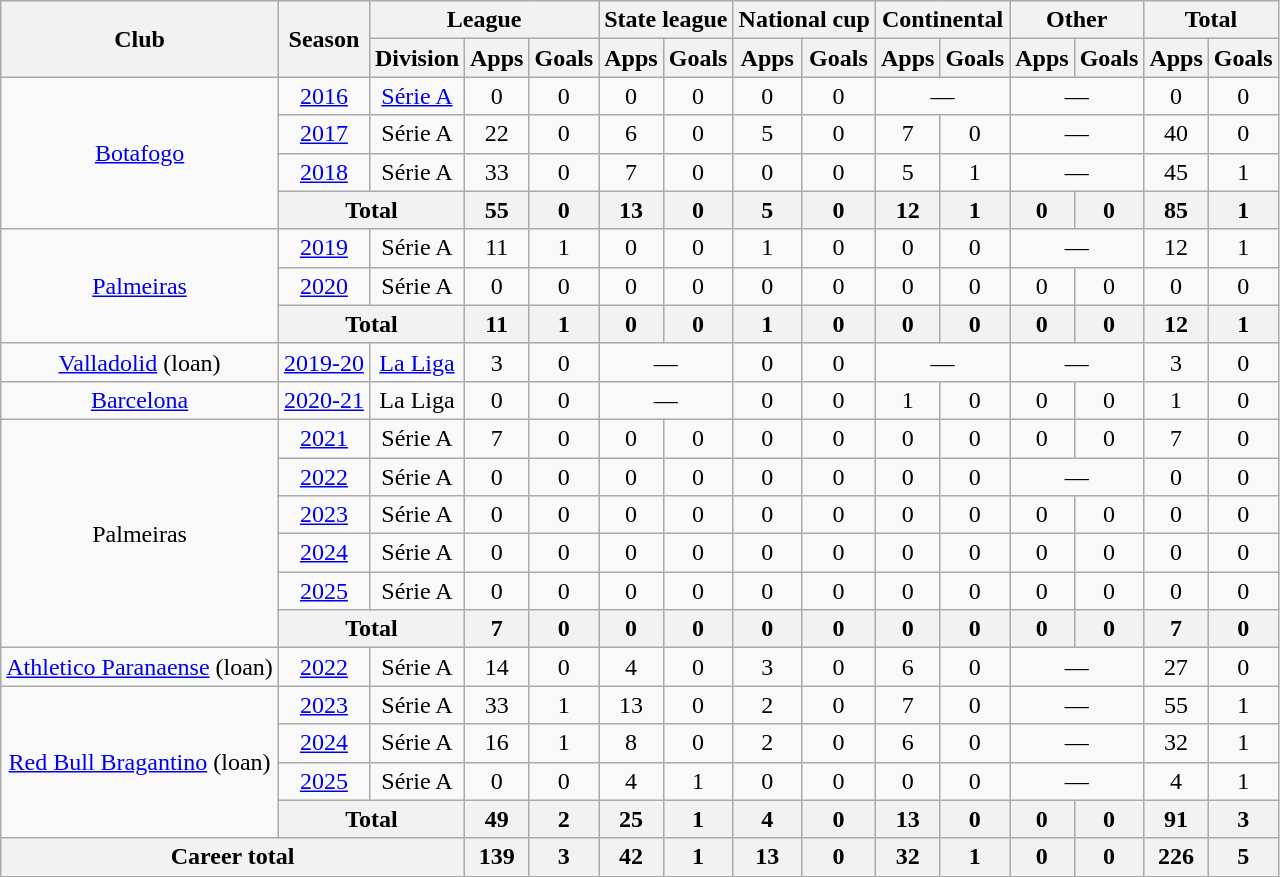<table class="wikitable" style="text-align:center">
<tr>
<th rowspan="2">Club</th>
<th rowspan="2">Season</th>
<th colspan="3">League</th>
<th colspan="2">State league</th>
<th colspan="2">National cup</th>
<th colspan="2">Continental</th>
<th colspan="2">Other</th>
<th colspan="2">Total</th>
</tr>
<tr>
<th>Division</th>
<th>Apps</th>
<th>Goals</th>
<th>Apps</th>
<th>Goals</th>
<th>Apps</th>
<th>Goals</th>
<th>Apps</th>
<th>Goals</th>
<th>Apps</th>
<th>Goals</th>
<th>Apps</th>
<th>Goals</th>
</tr>
<tr>
<td rowspan="4"><a href='#'>Botafogo</a></td>
<td><a href='#'>2016</a></td>
<td><a href='#'>Série A</a></td>
<td>0</td>
<td>0</td>
<td>0</td>
<td>0</td>
<td>0</td>
<td>0</td>
<td colspan="2">—</td>
<td colspan="2">—</td>
<td>0</td>
<td>0</td>
</tr>
<tr>
<td><a href='#'>2017</a></td>
<td>Série A</td>
<td>22</td>
<td>0</td>
<td>6</td>
<td>0</td>
<td>5</td>
<td>0</td>
<td>7</td>
<td>0</td>
<td colspan="2">—</td>
<td>40</td>
<td>0</td>
</tr>
<tr>
<td><a href='#'>2018</a></td>
<td>Série A</td>
<td>33</td>
<td>0</td>
<td>7</td>
<td>0</td>
<td>0</td>
<td>0</td>
<td>5</td>
<td>1</td>
<td colspan="2">—</td>
<td>45</td>
<td>1</td>
</tr>
<tr>
<th colspan="2">Total</th>
<th>55</th>
<th>0</th>
<th>13</th>
<th>0</th>
<th>5</th>
<th>0</th>
<th>12</th>
<th>1</th>
<th>0</th>
<th>0</th>
<th>85</th>
<th>1</th>
</tr>
<tr>
<td rowspan="3"><a href='#'>Palmeiras</a></td>
<td><a href='#'>2019</a></td>
<td>Série A</td>
<td>11</td>
<td>1</td>
<td>0</td>
<td>0</td>
<td>1</td>
<td>0</td>
<td>0</td>
<td>0</td>
<td colspan="2">—</td>
<td>12</td>
<td>1</td>
</tr>
<tr>
<td><a href='#'>2020</a></td>
<td>Série A</td>
<td>0</td>
<td>0</td>
<td>0</td>
<td>0</td>
<td>0</td>
<td>0</td>
<td>0</td>
<td>0</td>
<td>0</td>
<td>0</td>
<td>0</td>
<td>0</td>
</tr>
<tr>
<th colspan="2">Total</th>
<th>11</th>
<th>1</th>
<th>0</th>
<th>0</th>
<th>1</th>
<th>0</th>
<th>0</th>
<th>0</th>
<th>0</th>
<th>0</th>
<th>12</th>
<th>1</th>
</tr>
<tr>
<td><a href='#'>Valladolid</a> (loan)</td>
<td><a href='#'>2019-20</a></td>
<td><a href='#'>La Liga</a></td>
<td>3</td>
<td>0</td>
<td colspan="2">—</td>
<td>0</td>
<td>0</td>
<td colspan="2">—</td>
<td colspan="2">—</td>
<td>3</td>
<td>0</td>
</tr>
<tr>
<td><a href='#'>Barcelona</a></td>
<td><a href='#'>2020-21</a></td>
<td>La Liga</td>
<td>0</td>
<td>0</td>
<td colspan="2">—</td>
<td>0</td>
<td>0</td>
<td>1</td>
<td>0</td>
<td>0</td>
<td>0</td>
<td>1</td>
<td>0</td>
</tr>
<tr>
<td rowspan="6">Palmeiras</td>
<td><a href='#'>2021</a></td>
<td>Série A</td>
<td>7</td>
<td>0</td>
<td>0</td>
<td>0</td>
<td>0</td>
<td>0</td>
<td>0</td>
<td>0</td>
<td>0</td>
<td>0</td>
<td>7</td>
<td>0</td>
</tr>
<tr>
<td><a href='#'>2022</a></td>
<td>Série A</td>
<td>0</td>
<td>0</td>
<td>0</td>
<td>0</td>
<td>0</td>
<td>0</td>
<td>0</td>
<td>0</td>
<td colspan="2">—</td>
<td>0</td>
<td>0</td>
</tr>
<tr>
<td><a href='#'>2023</a></td>
<td>Série A</td>
<td>0</td>
<td>0</td>
<td>0</td>
<td>0</td>
<td>0</td>
<td>0</td>
<td>0</td>
<td>0</td>
<td>0</td>
<td>0</td>
<td>0</td>
<td>0</td>
</tr>
<tr>
<td><a href='#'>2024</a></td>
<td>Série A</td>
<td>0</td>
<td>0</td>
<td>0</td>
<td>0</td>
<td>0</td>
<td>0</td>
<td>0</td>
<td>0</td>
<td>0</td>
<td>0</td>
<td>0</td>
<td>0</td>
</tr>
<tr>
<td><a href='#'>2025</a></td>
<td>Série A</td>
<td>0</td>
<td>0</td>
<td>0</td>
<td>0</td>
<td>0</td>
<td>0</td>
<td>0</td>
<td>0</td>
<td>0</td>
<td>0</td>
<td>0</td>
<td>0</td>
</tr>
<tr>
<th colspan="2">Total</th>
<th>7</th>
<th>0</th>
<th>0</th>
<th>0</th>
<th>0</th>
<th>0</th>
<th>0</th>
<th>0</th>
<th>0</th>
<th>0</th>
<th>7</th>
<th>0</th>
</tr>
<tr>
<td><a href='#'>Athletico Paranaense</a> (loan)</td>
<td><a href='#'>2022</a></td>
<td>Série A</td>
<td>14</td>
<td>0</td>
<td>4</td>
<td>0</td>
<td>3</td>
<td>0</td>
<td>6</td>
<td>0</td>
<td colspan="2">—</td>
<td>27</td>
<td>0</td>
</tr>
<tr>
<td rowspan="4"><a href='#'>Red Bull Bragantino</a> (loan)</td>
<td><a href='#'>2023</a></td>
<td>Série A</td>
<td>33</td>
<td>1</td>
<td>13</td>
<td>0</td>
<td>2</td>
<td>0</td>
<td>7</td>
<td>0</td>
<td colspan="2">—</td>
<td>55</td>
<td>1</td>
</tr>
<tr>
<td><a href='#'>2024</a></td>
<td>Série A</td>
<td>16</td>
<td>1</td>
<td>8</td>
<td>0</td>
<td>2</td>
<td>0</td>
<td>6</td>
<td>0</td>
<td colspan="2">—</td>
<td>32</td>
<td>1</td>
</tr>
<tr>
<td><a href='#'>2025</a></td>
<td>Série A</td>
<td>0</td>
<td>0</td>
<td>4</td>
<td>1</td>
<td>0</td>
<td>0</td>
<td>0</td>
<td>0</td>
<td colspan="2">—</td>
<td>4</td>
<td>1</td>
</tr>
<tr>
<th colspan="2">Total</th>
<th>49</th>
<th>2</th>
<th>25</th>
<th>1</th>
<th>4</th>
<th>0</th>
<th>13</th>
<th>0</th>
<th>0</th>
<th>0</th>
<th>91</th>
<th>3</th>
</tr>
<tr>
<th colspan="3">Career total</th>
<th>139</th>
<th>3</th>
<th>42</th>
<th>1</th>
<th>13</th>
<th>0</th>
<th>32</th>
<th>1</th>
<th>0</th>
<th>0</th>
<th>226</th>
<th>5</th>
</tr>
</table>
